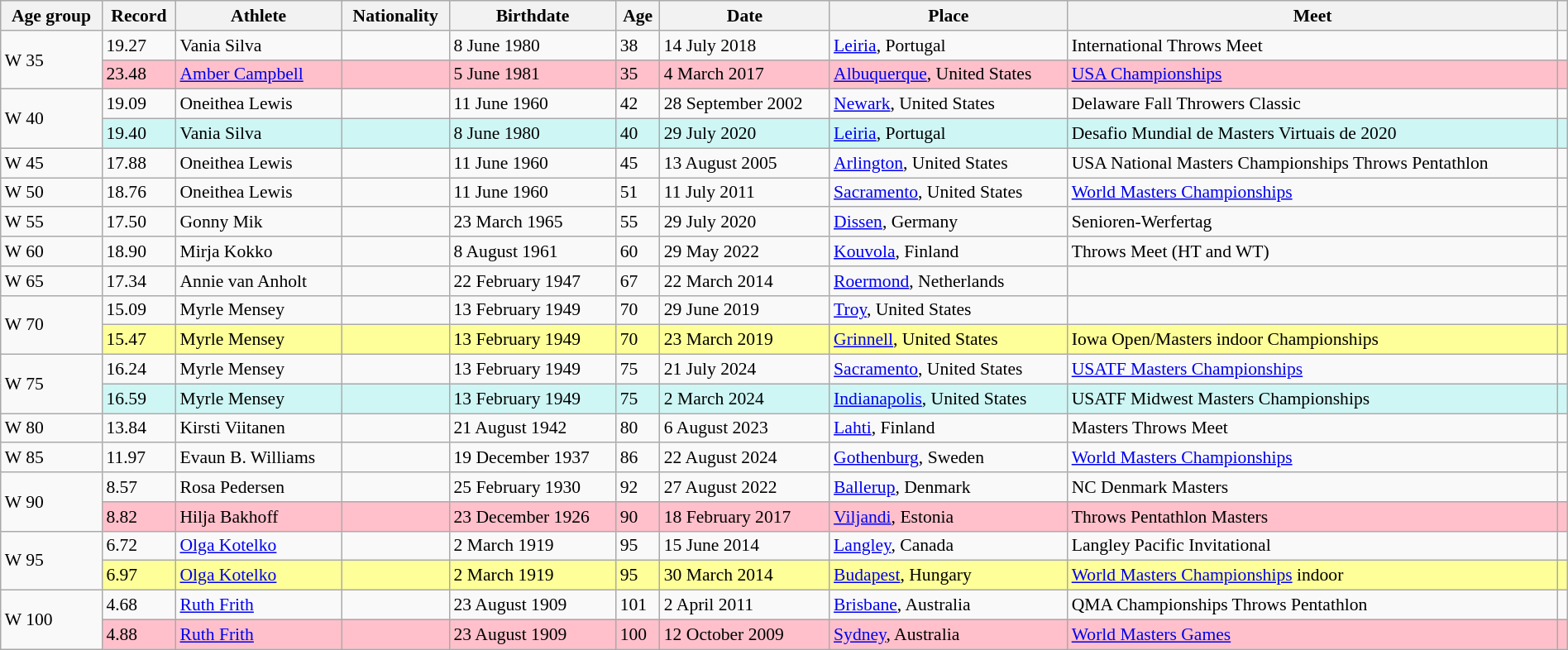<table class="wikitable" style="font-size:90%; width: 100%;">
<tr>
<th>Age group</th>
<th>Record</th>
<th>Athlete</th>
<th>Nationality</th>
<th>Birthdate</th>
<th>Age</th>
<th>Date</th>
<th>Place</th>
<th>Meet</th>
<th></th>
</tr>
<tr>
<td rowspan=2>W 35</td>
<td>19.27</td>
<td>Vania Silva</td>
<td></td>
<td>8 June 1980</td>
<td>38</td>
<td>14 July 2018</td>
<td><a href='#'>Leiria</a>, Portugal</td>
<td>International Throws Meet</td>
<td></td>
</tr>
<tr style="background:pink">
<td>23.48  </td>
<td><a href='#'>Amber Campbell</a></td>
<td></td>
<td>5 June 1981</td>
<td>35</td>
<td>4 March 2017</td>
<td><a href='#'>Albuquerque</a>, United States</td>
<td><a href='#'>USA Championships</a></td>
<td></td>
</tr>
<tr>
<td rowspan=2>W 40</td>
<td>19.09</td>
<td>Oneithea Lewis</td>
<td></td>
<td>11 June 1960</td>
<td>42</td>
<td>28 September 2002</td>
<td><a href='#'>Newark</a>, United States</td>
<td>Delaware Fall Throwers Classic</td>
<td></td>
</tr>
<tr style="background:#cef6f5;">
<td>19.40</td>
<td>Vania Silva</td>
<td></td>
<td>8 June 1980</td>
<td>40</td>
<td>29 July 2020</td>
<td><a href='#'>Leiria</a>, Portugal</td>
<td>Desafio Mundial de Masters Virtuais de 2020</td>
<td></td>
</tr>
<tr>
<td>W 45</td>
<td>17.88</td>
<td>Oneithea Lewis</td>
<td></td>
<td>11 June 1960</td>
<td>45</td>
<td>13 August 2005</td>
<td><a href='#'>Arlington</a>, United States</td>
<td>USA National Masters Championships Throws Pentathlon</td>
<td></td>
</tr>
<tr>
<td>W 50</td>
<td>18.76</td>
<td>Oneithea Lewis</td>
<td></td>
<td>11 June 1960</td>
<td>51</td>
<td>11 July 2011</td>
<td><a href='#'>Sacramento</a>, United States</td>
<td><a href='#'>World Masters Championships</a></td>
<td></td>
</tr>
<tr>
<td>W 55</td>
<td>17.50</td>
<td>Gonny Mik</td>
<td></td>
<td>23 March 1965</td>
<td>55</td>
<td>29 July 2020</td>
<td><a href='#'>Dissen</a>, Germany</td>
<td>Senioren-Werfertag</td>
<td></td>
</tr>
<tr>
<td>W 60</td>
<td>18.90</td>
<td>Mirja Kokko</td>
<td></td>
<td>8 August 1961</td>
<td>60</td>
<td>29 May 2022</td>
<td><a href='#'>Kouvola</a>, Finland</td>
<td>Throws Meet (HT and WT)</td>
<td></td>
</tr>
<tr>
<td>W 65</td>
<td>17.34</td>
<td>Annie van Anholt</td>
<td></td>
<td>22 February 1947</td>
<td>67</td>
<td>22 March 2014</td>
<td><a href='#'>Roermond</a>, Netherlands</td>
<td></td>
<td></td>
</tr>
<tr>
<td rowspan=2>W 70</td>
<td>15.09</td>
<td>Myrle Mensey</td>
<td></td>
<td>13 February 1949</td>
<td>70</td>
<td>29 June 2019</td>
<td><a href='#'>Troy</a>, United States</td>
<td></td>
<td></td>
</tr>
<tr style="background:#ff9;">
<td>15.47 </td>
<td>Myrle Mensey</td>
<td></td>
<td>13 February 1949</td>
<td>70</td>
<td>23 March 2019</td>
<td><a href='#'>Grinnell</a>, United States</td>
<td>Iowa Open/Masters indoor Championships</td>
<td></td>
</tr>
<tr>
<td rowspan=2>W 75</td>
<td>16.24</td>
<td>Myrle Mensey</td>
<td></td>
<td>13 February 1949</td>
<td>75</td>
<td>21 July 2024</td>
<td><a href='#'>Sacramento</a>, United States</td>
<td><a href='#'>USATF Masters Championships</a></td>
<td></td>
</tr>
<tr style="background:#cef6f5;">
<td>16.59</td>
<td>Myrle Mensey</td>
<td></td>
<td>13 February 1949</td>
<td>75</td>
<td>2 March 2024</td>
<td><a href='#'>Indianapolis</a>, United States</td>
<td>USATF Midwest Masters Championships</td>
<td></td>
</tr>
<tr>
<td>W 80</td>
<td>13.84</td>
<td>Kirsti Viitanen</td>
<td></td>
<td>21 August 1942</td>
<td>80</td>
<td>6 August 2023</td>
<td><a href='#'>Lahti</a>, Finland</td>
<td>Masters Throws Meet</td>
<td></td>
</tr>
<tr>
<td>W 85</td>
<td>11.97</td>
<td>Evaun B. Williams</td>
<td></td>
<td>19 December 1937</td>
<td>86</td>
<td>22 August 2024</td>
<td><a href='#'>Gothenburg</a>, Sweden</td>
<td><a href='#'>World Masters Championships</a></td>
<td></td>
</tr>
<tr>
<td rowspan=2>W 90</td>
<td>8.57</td>
<td>Rosa Pedersen</td>
<td></td>
<td>25 February 1930</td>
<td>92</td>
<td>27 August 2022</td>
<td><a href='#'>Ballerup</a>, Denmark</td>
<td>NC Denmark Masters</td>
<td></td>
</tr>
<tr style="background:pink">
<td>8.82</td>
<td>Hilja Bakhoff</td>
<td></td>
<td>23 December 1926</td>
<td>90</td>
<td>18 February 2017</td>
<td><a href='#'>Viljandi</a>, Estonia</td>
<td>Throws Pentathlon Masters</td>
<td></td>
</tr>
<tr>
<td rowspan=2>W 95</td>
<td>6.72</td>
<td><a href='#'>Olga Kotelko</a></td>
<td></td>
<td>2 March 1919</td>
<td>95</td>
<td>15 June 2014</td>
<td><a href='#'>Langley</a>, Canada</td>
<td>Langley Pacific Invitational</td>
<td></td>
</tr>
<tr style="background:#ff9;">
<td>6.97 </td>
<td><a href='#'>Olga Kotelko</a></td>
<td></td>
<td>2 March 1919</td>
<td>95</td>
<td>30 March 2014</td>
<td><a href='#'>Budapest</a>, Hungary</td>
<td><a href='#'>World Masters Championships</a> indoor</td>
<td></td>
</tr>
<tr>
<td rowspan=2>W 100</td>
<td>4.68</td>
<td><a href='#'>Ruth Frith</a></td>
<td></td>
<td>23 August 1909</td>
<td>101</td>
<td>2 April 2011</td>
<td><a href='#'>Brisbane</a>, Australia</td>
<td>QMA Championships Throws Pentathlon</td>
<td></td>
</tr>
<tr style="background:pink">
<td>4.88</td>
<td><a href='#'>Ruth Frith</a></td>
<td></td>
<td>23 August 1909</td>
<td>100</td>
<td>12 October 2009</td>
<td><a href='#'>Sydney</a>, Australia</td>
<td><a href='#'>World Masters Games</a></td>
<td></td>
</tr>
</table>
